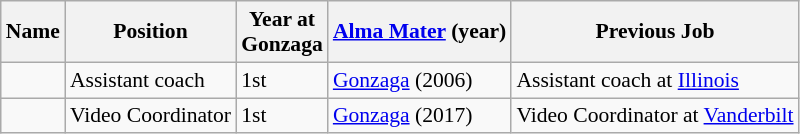<table class="wikitable sortable" style="font-size:90%;" border="1">
<tr>
<th>Name</th>
<th>Position</th>
<th>Year at<br>Gonzaga</th>
<th><a href='#'>Alma Mater</a> (year)</th>
<th ! class="unsortable">Previous Job</th>
</tr>
<tr>
<td></td>
<td>Assistant coach</td>
<td>1st</td>
<td><a href='#'>Gonzaga</a> (2006)</td>
<td>Assistant coach at <a href='#'>Illinois</a></td>
</tr>
<tr>
<td></td>
<td>Video Coordinator</td>
<td>1st</td>
<td><a href='#'>Gonzaga</a> (2017)</td>
<td>Video Coordinator at <a href='#'>Vanderbilt</a></td>
</tr>
</table>
